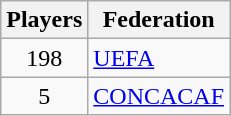<table class="wikitable">
<tr>
<th>Players</th>
<th>Federation</th>
</tr>
<tr>
<td align="center">198</td>
<td><a href='#'>UEFA</a></td>
</tr>
<tr>
<td align="center">5</td>
<td><a href='#'>CONCACAF</a></td>
</tr>
</table>
